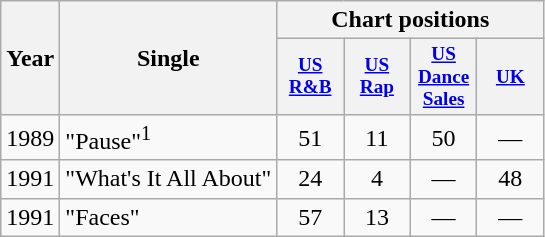<table class="wikitable">
<tr>
<th rowspan="2">Year</th>
<th rowspan="2">Single</th>
<th colspan="8">Chart positions</th>
</tr>
<tr>
<th scope="col" style="width:3em;font-size:80%;"><a href='#'>US R&B</a><br></th>
<th scope="col" style="width:3em;font-size:80%;"><a href='#'>US Rap</a><br></th>
<th scope="col" style="width:3em;font-size:80%;"><a href='#'>US Dance Sales</a><br></th>
<th scope="col" style="width:3em;font-size:80%;"><a href='#'>UK</a><br></th>
</tr>
<tr>
<td>1989</td>
<td align="left">"Pause"<sup>1</sup></td>
<td style="text-align:center;">51</td>
<td style="text-align:center;">11</td>
<td style="text-align:center;">50</td>
<td style="text-align:center;">—</td>
</tr>
<tr>
<td>1991</td>
<td align="left">"What's It All About"</td>
<td style="text-align:center;">24</td>
<td style="text-align:center;">4</td>
<td style="text-align:center;">—</td>
<td style="text-align:center;">48</td>
</tr>
<tr>
<td>1991</td>
<td align="left">"Faces"</td>
<td style="text-align:center;">57</td>
<td style="text-align:center;">13</td>
<td style="text-align:center;">—</td>
<td style="text-align:center;">—</td>
</tr>
</table>
